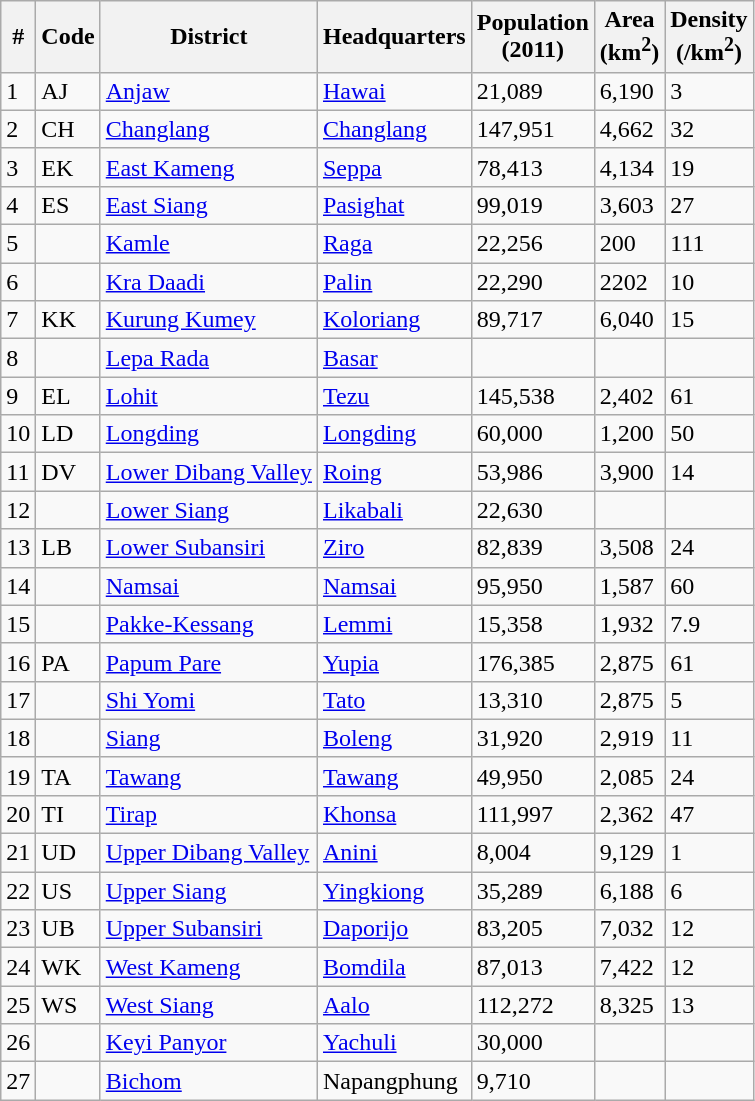<table class="wikitable sortable">
<tr>
<th>#</th>
<th>Code</th>
<th>District</th>
<th>Headquarters</th>
<th>Population <br>(2011)</th>
<th>Area <br>(km<sup>2</sup>)</th>
<th>Density <br>(/km<sup>2</sup>)</th>
</tr>
<tr>
<td>1</td>
<td>AJ</td>
<td><a href='#'>Anjaw</a></td>
<td><a href='#'>Hawai</a></td>
<td> 21,089</td>
<td> 6,190</td>
<td> 3</td>
</tr>
<tr>
<td>2</td>
<td>CH</td>
<td><a href='#'>Changlang</a></td>
<td><a href='#'>Changlang</a></td>
<td> 147,951</td>
<td> 4,662</td>
<td> 32</td>
</tr>
<tr>
<td>3</td>
<td>EK</td>
<td><a href='#'>East Kameng</a></td>
<td><a href='#'>Seppa</a></td>
<td> 78,413</td>
<td> 4,134</td>
<td> 19</td>
</tr>
<tr>
<td>4</td>
<td>ES</td>
<td><a href='#'>East Siang</a></td>
<td><a href='#'>Pasighat</a></td>
<td> 99,019</td>
<td> 3,603</td>
<td> 27</td>
</tr>
<tr>
<td>5</td>
<td></td>
<td><a href='#'>Kamle</a></td>
<td><a href='#'>Raga</a></td>
<td> 22,256</td>
<td> 200</td>
<td> 111</td>
</tr>
<tr>
<td>6</td>
<td></td>
<td><a href='#'>Kra Daadi</a></td>
<td><a href='#'>Palin</a></td>
<td> 22,290</td>
<td> 2202</td>
<td> 10</td>
</tr>
<tr>
<td>7</td>
<td>KK</td>
<td><a href='#'>Kurung Kumey</a></td>
<td><a href='#'>Koloriang</a></td>
<td> 89,717</td>
<td> 6,040</td>
<td> 15</td>
</tr>
<tr>
<td>8</td>
<td></td>
<td><a href='#'>Lepa Rada</a></td>
<td><a href='#'>Basar</a></td>
<td></td>
<td></td>
<td></td>
</tr>
<tr>
<td>9</td>
<td>EL</td>
<td><a href='#'>Lohit</a></td>
<td><a href='#'>Tezu</a></td>
<td> 145,538</td>
<td> 2,402</td>
<td> 61</td>
</tr>
<tr>
<td>10</td>
<td>LD</td>
<td><a href='#'>Longding</a></td>
<td><a href='#'>Longding</a></td>
<td> 60,000</td>
<td> 1,200</td>
<td> 50</td>
</tr>
<tr>
<td>11</td>
<td>DV</td>
<td><a href='#'>Lower Dibang Valley</a></td>
<td><a href='#'>Roing</a></td>
<td> 53,986</td>
<td> 3,900</td>
<td> 14</td>
</tr>
<tr>
<td>12</td>
<td></td>
<td><a href='#'>Lower Siang</a></td>
<td><a href='#'>Likabali</a></td>
<td> 22,630</td>
<td></td>
<td></td>
</tr>
<tr>
<td>13</td>
<td>LB</td>
<td><a href='#'>Lower Subansiri</a></td>
<td><a href='#'>Ziro</a></td>
<td> 82,839</td>
<td> 3,508</td>
<td> 24</td>
</tr>
<tr>
<td>14</td>
<td></td>
<td><a href='#'>Namsai</a></td>
<td><a href='#'>Namsai</a></td>
<td> 95,950</td>
<td> 1,587</td>
<td> 60</td>
</tr>
<tr>
<td>15</td>
<td></td>
<td><a href='#'>Pakke-Kessang</a></td>
<td><a href='#'>Lemmi</a></td>
<td> 15,358</td>
<td>1,932</td>
<td> 7.9</td>
</tr>
<tr>
<td>16</td>
<td>PA</td>
<td><a href='#'>Papum Pare</a></td>
<td><a href='#'>Yupia</a></td>
<td> 176,385</td>
<td> 2,875</td>
<td> 61</td>
</tr>
<tr>
<td>17</td>
<td></td>
<td><a href='#'>Shi Yomi</a></td>
<td><a href='#'>Tato</a></td>
<td>13,310</td>
<td> 2,875</td>
<td> 5</td>
</tr>
<tr>
<td>18</td>
<td></td>
<td><a href='#'>Siang</a></td>
<td><a href='#'>Boleng</a></td>
<td> 31,920</td>
<td> 2,919</td>
<td> 11</td>
</tr>
<tr>
<td>19</td>
<td>TA</td>
<td><a href='#'>Tawang</a></td>
<td><a href='#'>Tawang</a></td>
<td> 49,950</td>
<td> 2,085</td>
<td> 24</td>
</tr>
<tr>
<td>20</td>
<td>TI</td>
<td><a href='#'>Tirap</a></td>
<td><a href='#'>Khonsa</a></td>
<td> 111,997</td>
<td> 2,362</td>
<td> 47</td>
</tr>
<tr>
<td>21</td>
<td>UD</td>
<td><a href='#'>Upper Dibang Valley</a></td>
<td><a href='#'>Anini</a></td>
<td> 8,004</td>
<td> 9,129</td>
<td> 1</td>
</tr>
<tr>
<td>22</td>
<td>US</td>
<td><a href='#'>Upper Siang</a></td>
<td><a href='#'>Yingkiong</a></td>
<td> 35,289</td>
<td> 6,188</td>
<td> 6</td>
</tr>
<tr>
<td>23</td>
<td>UB</td>
<td><a href='#'>Upper Subansiri</a></td>
<td><a href='#'>Daporijo</a></td>
<td> 83,205</td>
<td> 7,032</td>
<td> 12</td>
</tr>
<tr>
<td>24</td>
<td>WK</td>
<td><a href='#'>West Kameng</a></td>
<td><a href='#'>Bomdila</a></td>
<td> 87,013</td>
<td> 7,422</td>
<td> 12</td>
</tr>
<tr>
<td>25</td>
<td>WS</td>
<td><a href='#'>West Siang</a></td>
<td><a href='#'>Aalo</a></td>
<td> 112,272</td>
<td> 8,325</td>
<td> 13</td>
</tr>
<tr>
<td>26</td>
<td></td>
<td><a href='#'>Keyi Panyor</a></td>
<td><a href='#'>Yachuli</a></td>
<td>30,000</td>
<td></td>
<td></td>
</tr>
<tr>
<td>27</td>
<td></td>
<td><a href='#'>Bichom</a></td>
<td>Napangphung</td>
<td>9,710</td>
<td></td>
<td></td>
</tr>
</table>
